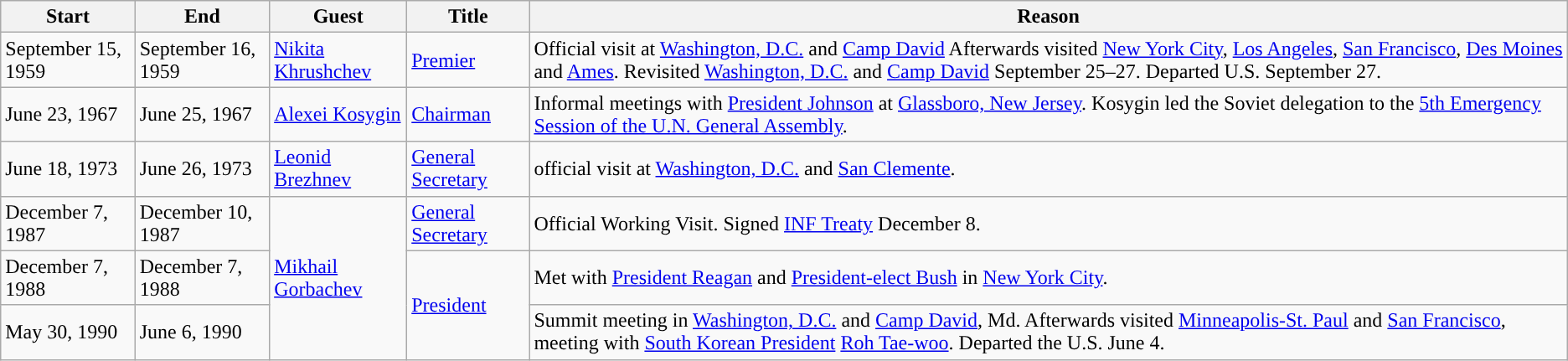<table class="wikitable sortable">
<tr>
<th>Start</th>
<th>End</th>
<th>Guest</th>
<th>Title</th>
<th>Reason</th>
</tr>
<tr>
<td>September 15, 1959</td>
<td>September 16, 1959</td>
<td><a href='#'>Nikita Khrushchev</a></td>
<td><a href='#'>Premier</a></td>
<td>Official visit at <a href='#'>Washington, D.C.</a> and <a href='#'>Camp David</a> Afterwards visited <a href='#'>New York City</a>, <a href='#'>Los Angeles</a>, <a href='#'>San Francisco</a>, <a href='#'>Des Moines</a> and <a href='#'>Ames</a>. Revisited <a href='#'>Washington, D.C.</a> and <a href='#'>Camp David</a> September 25–27. Departed U.S. September 27.</td>
</tr>
<tr>
<td>June 23, 1967</td>
<td>June 25, 1967</td>
<td><a href='#'>Alexei Kosygin</a></td>
<td><a href='#'>Chairman</a></td>
<td>Informal meetings with <a href='#'>President Johnson</a> at <a href='#'>Glassboro, New Jersey</a>. Kosygin led the Soviet delegation to the <a href='#'>5th Emergency Session of the U.N. General Assembly</a>.</td>
</tr>
<tr>
<td>June 18, 1973</td>
<td>June 26, 1973</td>
<td><a href='#'>Leonid Brezhnev</a></td>
<td><a href='#'>General Secretary</a></td>
<td>official visit at <a href='#'>Washington, D.C.</a> and <a href='#'>San Clemente</a>.</td>
</tr>
<tr>
<td>December 7, 1987</td>
<td>December 10, 1987</td>
<td rowspan=3><a href='#'>Mikhail Gorbachev</a></td>
<td><a href='#'>General Secretary</a></td>
<td>Official Working Visit. Signed <a href='#'>INF Treaty</a> December 8.</td>
</tr>
<tr>
<td>December 7, 1988</td>
<td>December 7, 1988</td>
<td rowspan=2><a href='#'>President</a></td>
<td>Met with <a href='#'>President Reagan</a> and <a href='#'>President-elect Bush</a> in <a href='#'>New York City</a>.</td>
</tr>
<tr>
<td>May 30, 1990</td>
<td>June 6, 1990</td>
<td>Summit meeting in <a href='#'>Washington, D.C.</a> and <a href='#'>Camp David</a>, Md. Afterwards visited <a href='#'>Minneapolis-St. Paul</a> and <a href='#'>San Francisco</a>, meeting with <a href='#'>South Korean President</a> <a href='#'>Roh Tae-woo</a>. Departed the U.S. June 4.</td>
</tr>
</table>
